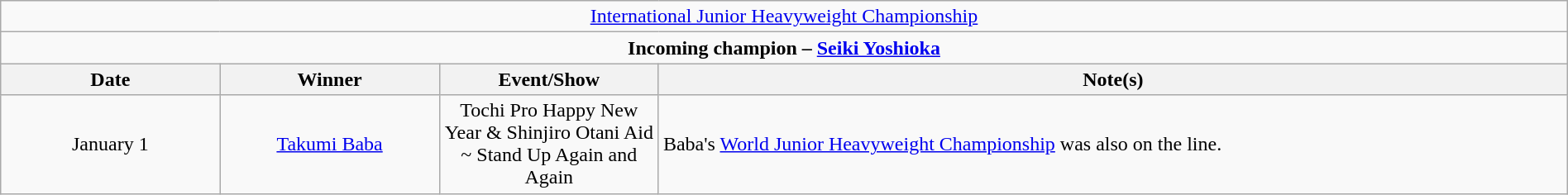<table class="wikitable" style="text-align:center; width:100%;">
<tr>
<td colspan="4" style="text-align: center;"><a href='#'>International Junior Heavyweight Championship</a></td>
</tr>
<tr>
<td colspan="4" style="text-align: center;"><strong>Incoming champion – <a href='#'>Seiki Yoshioka</a></strong></td>
</tr>
<tr>
<th width="14%">Date</th>
<th width="14%">Winner</th>
<th width="14%">Event/Show</th>
<th width="58%">Note(s)</th>
</tr>
<tr>
<td>January 1<br></td>
<td><a href='#'>Takumi Baba</a></td>
<td>Tochi Pro Happy New Year & Shinjiro Otani Aid ~ Stand Up Again and Again</td>
<td align=left>Baba's <a href='#'>World Junior Heavyweight Championship</a> was also on the line.</td>
</tr>
</table>
